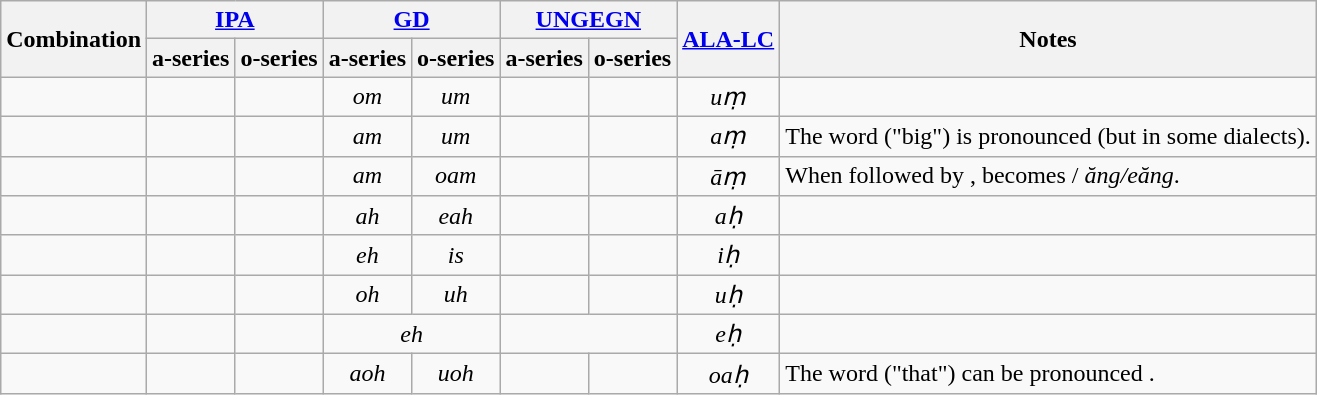<table class="wikitable" style="text-align: center">
<tr>
<th rowspan="2">Combination</th>
<th colspan="2"><a href='#'>IPA</a></th>
<th colspan="2"><a href='#'>GD</a></th>
<th colspan="2"><a href='#'>UNGEGN</a></th>
<th rowspan="2"><a href='#'>ALA-LC</a></th>
<th rowspan="2">Notes</th>
</tr>
<tr>
<th>a-series</th>
<th>o-series</th>
<th>a-series</th>
<th>o-series</th>
<th>a-series</th>
<th>o-series</th>
</tr>
<tr>
<td><big></big></td>
<td></td>
<td></td>
<td><em>om</em></td>
<td><em>um</em></td>
<td><em></em></td>
<td><em></em></td>
<td><em>uṃ</em></td>
<td></td>
</tr>
<tr>
<td><big></big></td>
<td></td>
<td></td>
<td><em>am</em></td>
<td><em>um</em></td>
<td><em></em></td>
<td><em></em></td>
<td><em>aṃ</em></td>
<td style="text-align:left;">The word   ("big") is pronounced  (but  in some dialects).</td>
</tr>
<tr>
<td><big></big></td>
<td></td>
<td></td>
<td><em>am</em></td>
<td><em>oam</em></td>
<td><em></em></td>
<td><em></em></td>
<td><em>āṃ</em></td>
<td style="text-align:left;">When followed by  , becomes / <em>ăng/eăng</em>.</td>
</tr>
<tr>
<td><big></big></td>
<td></td>
<td></td>
<td><em>ah</em></td>
<td><em>eah</em></td>
<td><em></em></td>
<td><em></em></td>
<td><em>aḥ</em></td>
<td></td>
</tr>
<tr>
<td><big></big></td>
<td></td>
<td></td>
<td><em>eh</em></td>
<td><em>is</em></td>
<td><em></em></td>
<td><em></em></td>
<td><em>iḥ</em></td>
<td></td>
</tr>
<tr>
<td><big></big></td>
<td></td>
<td></td>
<td><em>oh</em></td>
<td><em>uh</em></td>
<td><em></em></td>
<td><em></em></td>
<td><em>uḥ</em></td>
<td></td>
</tr>
<tr>
<td><big></big></td>
<td></td>
<td></td>
<td colspan="2"><em>eh</em></td>
<td colspan="2"><em></em></td>
<td><em>eḥ</em></td>
<td></td>
</tr>
<tr>
<td><big></big></td>
<td></td>
<td></td>
<td><em>aoh</em></td>
<td><em>uoh</em></td>
<td><em></em></td>
<td><em></em></td>
<td><em>oaḥ</em></td>
<td style="text-align:left;">The word   ("that") can be pronounced .</td>
</tr>
</table>
